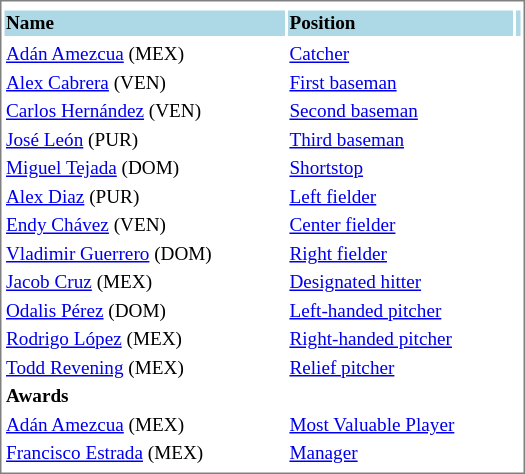<table cellpadding="1" width="350px" style="font-size: 80%; border: 1px solid gray;">
<tr align="center" style="font-size: larger;">
<td colspan=6></td>
</tr>
<tr style="background:lightblue;">
<td><strong>Name</strong></td>
<td><strong>Position</strong></td>
<td></td>
</tr>
<tr align="center" style="vertical-align: middle;" style="background:lightblue;">
</tr>
<tr>
<td><a href='#'>Adán Amezcua</a> (MEX)</td>
<td><a href='#'>Catcher</a></td>
</tr>
<tr>
<td><a href='#'>Alex Cabrera</a> (VEN)</td>
<td><a href='#'>First baseman</a></td>
</tr>
<tr>
<td><a href='#'>Carlos Hernández</a> (VEN)</td>
<td><a href='#'>Second baseman</a></td>
</tr>
<tr>
<td><a href='#'>José León</a> (PUR)</td>
<td><a href='#'>Third baseman</a></td>
</tr>
<tr>
<td><a href='#'>Miguel Tejada</a> (DOM)</td>
<td><a href='#'>Shortstop</a></td>
</tr>
<tr>
<td><a href='#'>Alex Diaz</a> (PUR)</td>
<td><a href='#'>Left fielder</a></td>
</tr>
<tr>
<td><a href='#'>Endy Chávez</a> (VEN)</td>
<td><a href='#'>Center fielder</a></td>
</tr>
<tr>
<td><a href='#'>Vladimir Guerrero</a> (DOM)</td>
<td><a href='#'>Right fielder</a></td>
</tr>
<tr>
<td><a href='#'>Jacob Cruz</a> (MEX)</td>
<td><a href='#'>Designated hitter</a></td>
</tr>
<tr>
<td><a href='#'>Odalis Pérez</a> (DOM)</td>
<td><a href='#'>Left-handed pitcher</a></td>
</tr>
<tr>
<td><a href='#'>Rodrigo López</a> (MEX)</td>
<td><a href='#'>Right-handed pitcher</a></td>
</tr>
<tr>
<td><a href='#'>Todd Revening</a> (MEX)</td>
<td><a href='#'>Relief pitcher</a></td>
</tr>
<tr>
<td><strong>Awards</strong></td>
</tr>
<tr>
<td><a href='#'>Adán Amezcua</a> (MEX)</td>
<td><a href='#'>Most Valuable Player</a></td>
</tr>
<tr>
<td><a href='#'>Francisco Estrada</a> (MEX)</td>
<td><a href='#'>Manager</a></td>
</tr>
<tr>
</tr>
</table>
